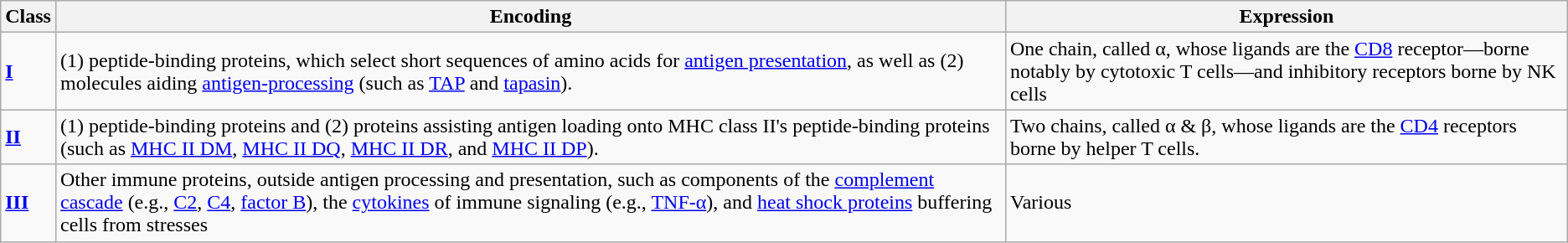<table class="wikitable">
<tr>
<th>Class</th>
<th>Encoding</th>
<th>Expression</th>
</tr>
<tr>
<td><strong><a href='#'>I</a></strong></td>
<td>(1) peptide-binding proteins, which select short sequences of amino acids for <a href='#'>antigen presentation</a>, as well as (2) molecules aiding <a href='#'>antigen-processing</a> (such as <a href='#'>TAP</a> and <a href='#'>tapasin</a>).</td>
<td>One chain, called α, whose ligands are the <a href='#'>CD8</a> receptor—borne notably by cytotoxic T cells—and inhibitory receptors borne by NK cells</td>
</tr>
<tr>
<td><strong><a href='#'>II</a></strong></td>
<td>(1) peptide-binding proteins and (2) proteins assisting antigen loading onto MHC class II's peptide-binding proteins (such as <a href='#'>MHC II DM</a>, <a href='#'>MHC II DQ</a>, <a href='#'>MHC II DR</a>, and <a href='#'>MHC II DP</a>).</td>
<td>Two chains, called α & β, whose ligands are the <a href='#'>CD4</a> receptors borne by helper T cells.</td>
</tr>
<tr>
<td><strong><a href='#'>III</a></strong></td>
<td>Other immune proteins, outside antigen processing and presentation, such as components of the <a href='#'>complement cascade</a> (e.g., <a href='#'>C2</a>, <a href='#'>C4</a>, <a href='#'>factor B</a>), the <a href='#'>cytokines</a> of immune signaling (e.g., <a href='#'>TNF-α</a>), and <a href='#'>heat shock proteins</a> buffering cells from stresses</td>
<td>Various</td>
</tr>
</table>
